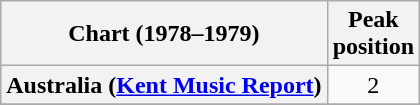<table class="wikitable sortable plainrowheaders">
<tr>
<th>Chart (1978–1979)</th>
<th>Peak<br>position</th>
</tr>
<tr>
<th scope="row">Australia (<a href='#'>Kent Music Report</a>)</th>
<td align="center">2</td>
</tr>
<tr>
</tr>
<tr>
</tr>
<tr>
</tr>
<tr>
</tr>
<tr>
</tr>
<tr>
</tr>
<tr>
</tr>
<tr>
</tr>
<tr>
</tr>
</table>
